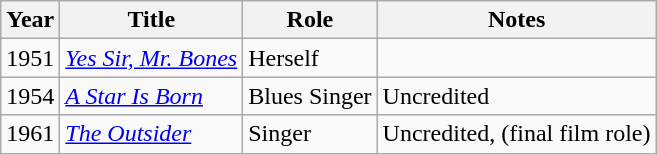<table class="wikitable">
<tr>
<th>Year</th>
<th>Title</th>
<th>Role</th>
<th>Notes</th>
</tr>
<tr>
<td>1951</td>
<td><em><a href='#'>Yes Sir, Mr. Bones</a></em></td>
<td>Herself</td>
<td></td>
</tr>
<tr>
<td>1954</td>
<td><em><a href='#'>A Star Is Born</a></em></td>
<td>Blues Singer</td>
<td>Uncredited</td>
</tr>
<tr>
<td>1961</td>
<td><em><a href='#'>The Outsider</a></em></td>
<td>Singer</td>
<td>Uncredited, (final film role)</td>
</tr>
</table>
